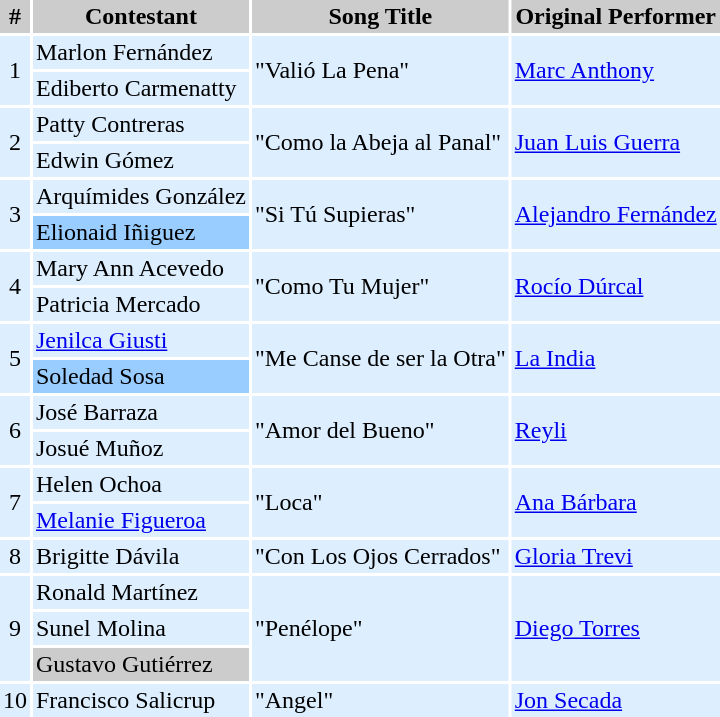<table cellpadding=2 cellspacing=2>
<tr bgcolor=#cccccc>
<th>#</th>
<th>Contestant</th>
<th>Song Title</th>
<th>Original Performer</th>
</tr>
<tr bgcolor=#DDEEFF>
<td rowspan="2" align=center>1</td>
<td>Marlon Fernández</td>
<td rowspan="2">"Valió La Pena"</td>
<td rowspan="2"><a href='#'>Marc Anthony</a></td>
</tr>
<tr bgcolor=#DDEEFF>
<td>Ediberto Carmenatty</td>
</tr>
<tr bgcolor=#DDEEFF>
<td rowspan="2" align=center>2</td>
<td>Patty Contreras</td>
<td rowspan="2">"Como la Abeja al Panal"</td>
<td rowspan="2"><a href='#'>Juan Luis Guerra</a></td>
</tr>
<tr bgcolor=#DDEEFF>
<td>Edwin Gómez</td>
</tr>
<tr bgcolor=#DDEEFF>
<td rowspan="2" align=center>3</td>
<td>Arquímides González</td>
<td rowspan="2">"Si Tú Supieras"</td>
<td rowspan="2"><a href='#'>Alejandro Fernández</a></td>
</tr>
<tr bgcolor=#99CCFF>
<td>Elionaid Iñiguez</td>
</tr>
<tr bgcolor=#DDEEFF>
<td rowspan="2" align=center>4</td>
<td>Mary Ann Acevedo</td>
<td rowspan="2">"Como Tu Mujer"</td>
<td rowspan="2"><a href='#'>Rocío Dúrcal</a></td>
</tr>
<tr bgcolor=#DDEEFF>
<td>Patricia Mercado</td>
</tr>
<tr bgcolor=#DDEEFF>
<td rowspan="2" align=center>5</td>
<td><a href='#'>Jenilca Giusti</a></td>
<td rowspan="2">"Me Canse de ser la Otra"</td>
<td rowspan="2"><a href='#'>La India</a></td>
</tr>
<tr bgcolor=#99CCFF>
<td>Soledad Sosa</td>
</tr>
<tr bgcolor=#DDEEFF>
<td rowspan="2" align=center>6</td>
<td>José Barraza</td>
<td rowspan="2">"Amor del Bueno"</td>
<td rowspan="2"><a href='#'>Reyli</a></td>
</tr>
<tr bgcolor=#DDEEFF>
<td>Josué Muñoz</td>
</tr>
<tr bgcolor=#DDEEFF>
<td rowspan="2" align=center>7</td>
<td>Helen Ochoa</td>
<td rowspan="2">"Loca"</td>
<td rowspan="2"><a href='#'>Ana Bárbara</a></td>
</tr>
<tr bgcolor=#DDEEFF>
<td><a href='#'>Melanie Figueroa</a></td>
</tr>
<tr bgcolor=#DDEEFF>
<td align=center>8</td>
<td>Brigitte Dávila</td>
<td>"Con Los Ojos Cerrados"</td>
<td><a href='#'>Gloria Trevi</a></td>
</tr>
<tr bgcolor=#DDEEFF>
<td rowspan="3" align=center>9</td>
<td>Ronald Martínez</td>
<td rowspan="3">"Penélope"</td>
<td rowspan="3"><a href='#'>Diego Torres</a></td>
</tr>
<tr bgcolor=#DDEEFF>
<td>Sunel Molina</td>
</tr>
<tr bgcolor=#CCCCCC>
<td>Gustavo Gutiérrez</td>
</tr>
<tr bgcolor=#DDEEFF>
<td align=center>10</td>
<td>Francisco Salicrup</td>
<td>"Angel"</td>
<td><a href='#'>Jon Secada</a></td>
</tr>
</table>
